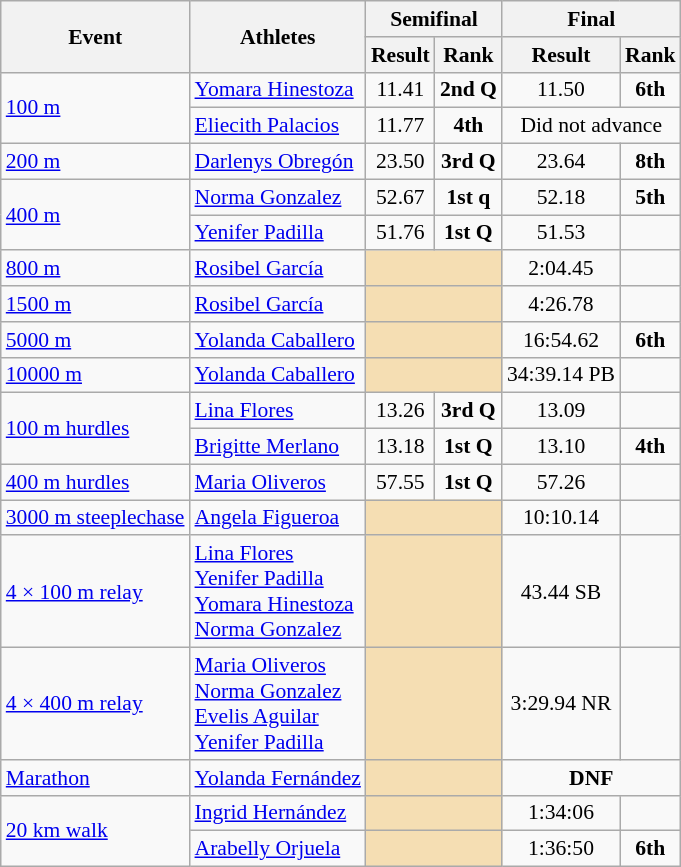<table class="wikitable" border="1" style="font-size:90%">
<tr>
<th rowspan=2>Event</th>
<th rowspan=2>Athletes</th>
<th colspan=2>Semifinal</th>
<th colspan=2>Final</th>
</tr>
<tr>
<th>Result</th>
<th>Rank</th>
<th>Result</th>
<th>Rank</th>
</tr>
<tr>
<td rowspan=2><a href='#'>100 m</a></td>
<td><a href='#'>Yomara Hinestoza</a></td>
<td align=center>11.41</td>
<td align=center><strong>2nd Q</strong></td>
<td align=center>11.50</td>
<td align=center><strong>6th</strong></td>
</tr>
<tr>
<td><a href='#'>Eliecith Palacios</a></td>
<td align=center>11.77</td>
<td align=center><strong>4th</strong></td>
<td align=center colspan="7">Did not advance</td>
</tr>
<tr>
<td><a href='#'>200 m</a></td>
<td><a href='#'>Darlenys Obregón</a></td>
<td align=center>23.50</td>
<td align=center><strong>3rd Q</strong></td>
<td align=center>23.64</td>
<td align=center><strong>8th</strong></td>
</tr>
<tr>
<td rowspan=2><a href='#'>400 m</a></td>
<td><a href='#'>Norma Gonzalez</a></td>
<td align=center>52.67</td>
<td align=center><strong>1st q</strong></td>
<td align=center>52.18</td>
<td align=center><strong>5th</strong></td>
</tr>
<tr>
<td><a href='#'>Yenifer Padilla</a></td>
<td align=center>51.76</td>
<td align=center><strong>1st Q</strong></td>
<td align=center>51.53</td>
<td align=center></td>
</tr>
<tr>
<td><a href='#'>800 m</a></td>
<td><a href='#'>Rosibel García</a></td>
<td align=center colspan=2 bgcolor=wheat></td>
<td align=center>2:04.45</td>
<td align=center></td>
</tr>
<tr>
<td><a href='#'>1500 m</a></td>
<td><a href='#'>Rosibel García</a></td>
<td align=center colspan=2 bgcolor=wheat></td>
<td align=center>4:26.78</td>
<td align=center></td>
</tr>
<tr>
<td><a href='#'>5000 m</a></td>
<td><a href='#'>Yolanda Caballero</a></td>
<td align=center colspan=2 bgcolor=wheat></td>
<td align=center>16:54.62</td>
<td align=center><strong>6th</strong></td>
</tr>
<tr>
<td><a href='#'>10000 m</a></td>
<td><a href='#'>Yolanda Caballero</a></td>
<td align=center colspan=2 bgcolor=wheat></td>
<td align=center>34:39.14 PB</td>
<td align=center></td>
</tr>
<tr>
<td rowspan=2><a href='#'>100 m hurdles</a></td>
<td><a href='#'>Lina Flores</a></td>
<td align=center>13.26</td>
<td align=center><strong>3rd Q</strong></td>
<td align=center>13.09</td>
<td align=center></td>
</tr>
<tr>
<td><a href='#'>Brigitte Merlano</a></td>
<td align=center>13.18</td>
<td align=center><strong>1st Q</strong></td>
<td align=center>13.10</td>
<td align=center><strong>4th</strong></td>
</tr>
<tr>
<td><a href='#'>400 m hurdles</a></td>
<td><a href='#'>Maria Oliveros</a></td>
<td align=center>57.55</td>
<td align=center><strong>1st Q</strong></td>
<td align=center>57.26</td>
<td align=center></td>
</tr>
<tr>
<td><a href='#'>3000 m steeplechase</a></td>
<td><a href='#'>Angela Figueroa</a></td>
<td align=center bgcolor=wheat colspan=2></td>
<td align=center>10:10.14</td>
<td align=center></td>
</tr>
<tr>
<td><a href='#'>4 × 100 m relay</a></td>
<td><a href='#'>Lina Flores</a><br><a href='#'>Yenifer Padilla</a><br><a href='#'>Yomara Hinestoza</a><br><a href='#'>Norma Gonzalez</a></td>
<td align=center bgcolor=wheat colspan=2></td>
<td align=center>43.44 SB</td>
<td align=center></td>
</tr>
<tr>
<td><a href='#'>4 × 400 m relay</a></td>
<td><a href='#'>Maria Oliveros</a><br><a href='#'>Norma Gonzalez</a><br><a href='#'>Evelis Aguilar</a><br><a href='#'>Yenifer Padilla</a></td>
<td align=center bgcolor=wheat colspan=2></td>
<td align=center>3:29.94 NR</td>
<td align=center></td>
</tr>
<tr>
<td><a href='#'>Marathon</a></td>
<td><a href='#'>Yolanda Fernández</a></td>
<td align=center colspan=2 bgcolor=wheat></td>
<td align=center colspan=2><strong>DNF</strong></td>
</tr>
<tr>
<td rowspan=2><a href='#'>20 km walk</a></td>
<td><a href='#'>Ingrid Hernández</a></td>
<td align=center bgcolor=wheat colspan=2></td>
<td align=center>1:34:06</td>
<td align=center></td>
</tr>
<tr>
<td><a href='#'>Arabelly Orjuela</a></td>
<td align=center colspan=2 bgcolor=wheat></td>
<td align=center>1:36:50</td>
<td align=center><strong>6th</strong></td>
</tr>
</table>
